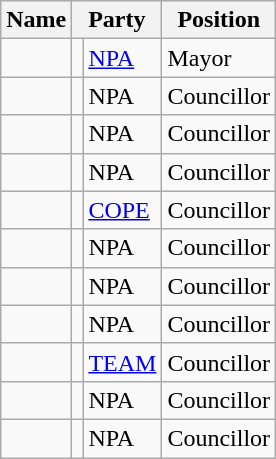<table class="wikitable">
<tr>
<th>Name</th>
<th colspan="2">Party</th>
<th>Position</th>
</tr>
<tr>
<td></td>
<td></td>
<td><a href='#'>NPA</a></td>
<td>Mayor</td>
</tr>
<tr>
<td></td>
<td></td>
<td>NPA</td>
<td>Councillor</td>
</tr>
<tr>
<td></td>
<td></td>
<td>NPA</td>
<td>Councillor</td>
</tr>
<tr>
<td></td>
<td></td>
<td>NPA</td>
<td>Councillor</td>
</tr>
<tr>
<td></td>
<td></td>
<td><a href='#'>COPE</a></td>
<td>Councillor</td>
</tr>
<tr>
<td></td>
<td></td>
<td>NPA</td>
<td>Councillor</td>
</tr>
<tr>
<td></td>
<td></td>
<td>NPA</td>
<td>Councillor</td>
</tr>
<tr>
<td></td>
<td></td>
<td>NPA</td>
<td>Councillor</td>
</tr>
<tr>
<td></td>
<td></td>
<td><a href='#'>TEAM</a></td>
<td>Councillor</td>
</tr>
<tr>
<td></td>
<td></td>
<td>NPA</td>
<td>Councillor</td>
</tr>
<tr>
<td></td>
<td></td>
<td>NPA</td>
<td>Councillor</td>
</tr>
</table>
